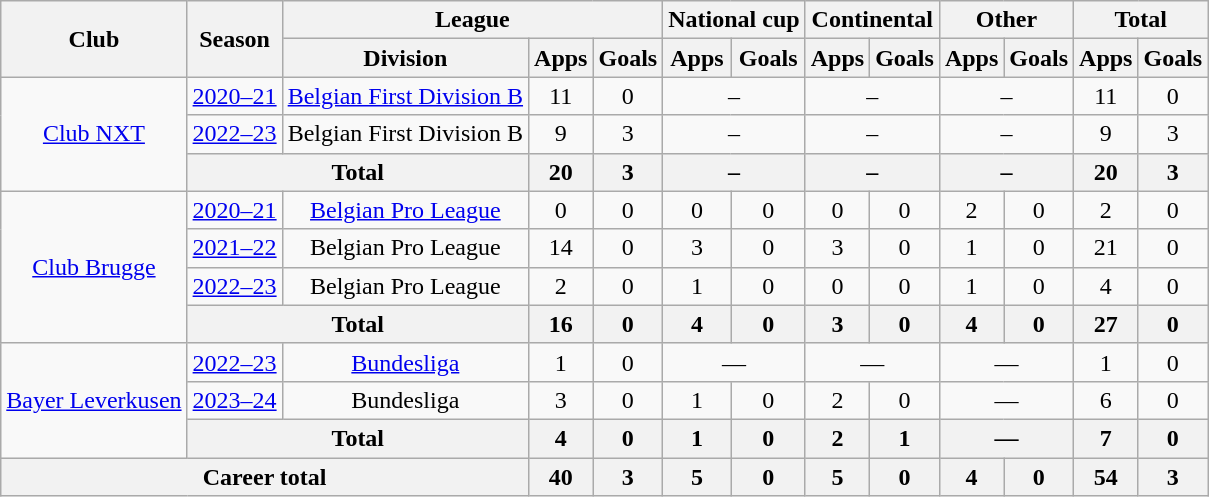<table class=wikitable style=text-align:center>
<tr>
<th rowspan=2>Club</th>
<th rowspan=2>Season</th>
<th colspan=3>League</th>
<th colspan=2>National cup</th>
<th colspan=2>Continental</th>
<th colspan=2>Other</th>
<th colspan=2>Total</th>
</tr>
<tr>
<th>Division</th>
<th>Apps</th>
<th>Goals</th>
<th>Apps</th>
<th>Goals</th>
<th>Apps</th>
<th>Goals</th>
<th>Apps</th>
<th>Goals</th>
<th>Apps</th>
<th>Goals</th>
</tr>
<tr>
<td rowspan=3><a href='#'>Club NXT</a></td>
<td><a href='#'>2020–21</a></td>
<td><a href='#'>Belgian First Division B</a></td>
<td>11</td>
<td>0</td>
<td colspan="2">–</td>
<td colspan="2">–</td>
<td colspan="2">–</td>
<td>11</td>
<td>0</td>
</tr>
<tr>
<td><a href='#'>2022–23</a></td>
<td>Belgian First Division B</td>
<td>9</td>
<td>3</td>
<td colspan="2">–</td>
<td colspan="2">–</td>
<td colspan="2">–</td>
<td>9</td>
<td>3</td>
</tr>
<tr>
<th colspan=2>Total</th>
<th>20</th>
<th>3</th>
<th colspan="2">–</th>
<th colspan="2">–</th>
<th colspan="2">–</th>
<th>20</th>
<th>3</th>
</tr>
<tr>
<td rowspan="4"><a href='#'>Club Brugge</a></td>
<td><a href='#'>2020–21</a></td>
<td><a href='#'>Belgian Pro League</a></td>
<td>0</td>
<td>0</td>
<td>0</td>
<td>0</td>
<td>0</td>
<td>0</td>
<td>2</td>
<td>0</td>
<td>2</td>
<td>0</td>
</tr>
<tr>
<td><a href='#'>2021–22</a></td>
<td>Belgian Pro League</td>
<td>14</td>
<td>0</td>
<td>3</td>
<td>0</td>
<td>3</td>
<td>0</td>
<td>1</td>
<td>0</td>
<td>21</td>
<td>0</td>
</tr>
<tr>
<td><a href='#'>2022–23</a></td>
<td>Belgian Pro League</td>
<td>2</td>
<td>0</td>
<td>1</td>
<td>0</td>
<td>0</td>
<td>0</td>
<td>1</td>
<td>0</td>
<td>4</td>
<td>0</td>
</tr>
<tr>
<th colspan=2>Total</th>
<th>16</th>
<th>0</th>
<th>4</th>
<th>0</th>
<th>3</th>
<th>0</th>
<th>4</th>
<th>0</th>
<th>27</th>
<th>0</th>
</tr>
<tr>
<td rowspan=3><a href='#'>Bayer Leverkusen</a></td>
<td><a href='#'>2022–23</a></td>
<td><a href='#'>Bundesliga</a></td>
<td>1</td>
<td>0</td>
<td colspan=2>—</td>
<td colspan=2>—</td>
<td colspan=2>—</td>
<td>1</td>
<td>0</td>
</tr>
<tr>
<td><a href='#'>2023–24</a></td>
<td>Bundesliga</td>
<td>3</td>
<td>0</td>
<td>1</td>
<td>0</td>
<td>2</td>
<td>0</td>
<td colspan=2>—</td>
<td>6</td>
<td>0</td>
</tr>
<tr>
<th colspan=2>Total</th>
<th>4</th>
<th>0</th>
<th>1</th>
<th>0</th>
<th>2</th>
<th>1</th>
<th colspan=2>—</th>
<th>7</th>
<th>0</th>
</tr>
<tr>
<th colspan=3>Career total</th>
<th>40</th>
<th>3</th>
<th>5</th>
<th>0</th>
<th>5</th>
<th>0</th>
<th>4</th>
<th>0</th>
<th>54</th>
<th>3</th>
</tr>
</table>
